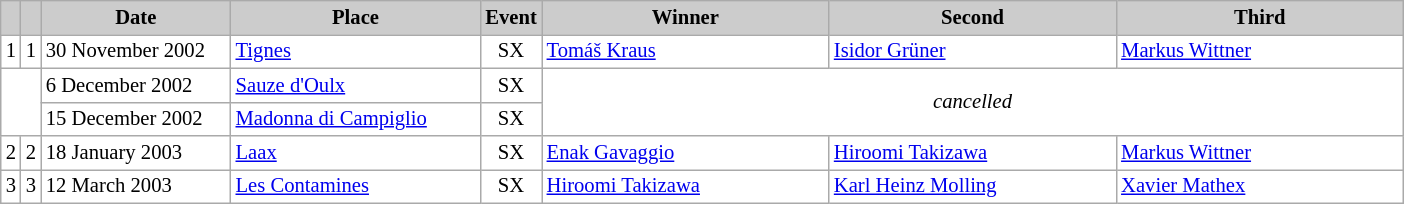<table class="wikitable plainrowheaders" style="background:#fff; font-size:86%; line-height:16px; border:grey solid 1px; border-collapse:collapse;">
<tr style="background:#ccc; text-align:center;">
<th scope="col" style="background:#ccc; width=20 px;"></th>
<th scope="col" style="background:#ccc; width=30 px;"></th>
<th scope="col" style="background:#ccc; width:120px;">Date</th>
<th scope="col" style="background:#ccc; width:160px;">Place</th>
<th scope="col" style="background:#ccc; width:15px;">Event</th>
<th scope="col" style="background:#ccc; width:185px;">Winner</th>
<th scope="col" style="background:#ccc; width:185px;">Second</th>
<th scope="col" style="background:#ccc; width:185px;">Third</th>
</tr>
<tr>
<td align=center>1</td>
<td align=center>1</td>
<td>30 November 2002</td>
<td> <a href='#'>Tignes</a></td>
<td align=center>SX</td>
<td> <a href='#'>Tomáš Kraus</a></td>
<td> <a href='#'>Isidor Grüner</a></td>
<td> <a href='#'>Markus Wittner</a></td>
</tr>
<tr>
<td colspan=2 rowspan=2></td>
<td>6 December 2002</td>
<td> <a href='#'>Sauze d'Oulx</a></td>
<td align=center>SX</td>
<td colspan=3 rowspan=2 align=center><em>cancelled</em></td>
</tr>
<tr>
<td>15 December 2002</td>
<td> <a href='#'>Madonna di Campiglio</a></td>
<td align=center>SX</td>
</tr>
<tr>
<td align=center>2</td>
<td align=center>2</td>
<td>18 January 2003</td>
<td> <a href='#'>Laax</a></td>
<td align=center>SX</td>
<td> <a href='#'>Enak Gavaggio</a></td>
<td> <a href='#'>Hiroomi Takizawa</a></td>
<td> <a href='#'>Markus Wittner</a></td>
</tr>
<tr>
<td align=center>3</td>
<td align=center>3</td>
<td>12 March 2003</td>
<td> <a href='#'>Les Contamines</a></td>
<td align=center>SX</td>
<td> <a href='#'>Hiroomi Takizawa</a></td>
<td> <a href='#'>Karl Heinz Molling</a></td>
<td> <a href='#'>Xavier Mathex</a></td>
</tr>
</table>
